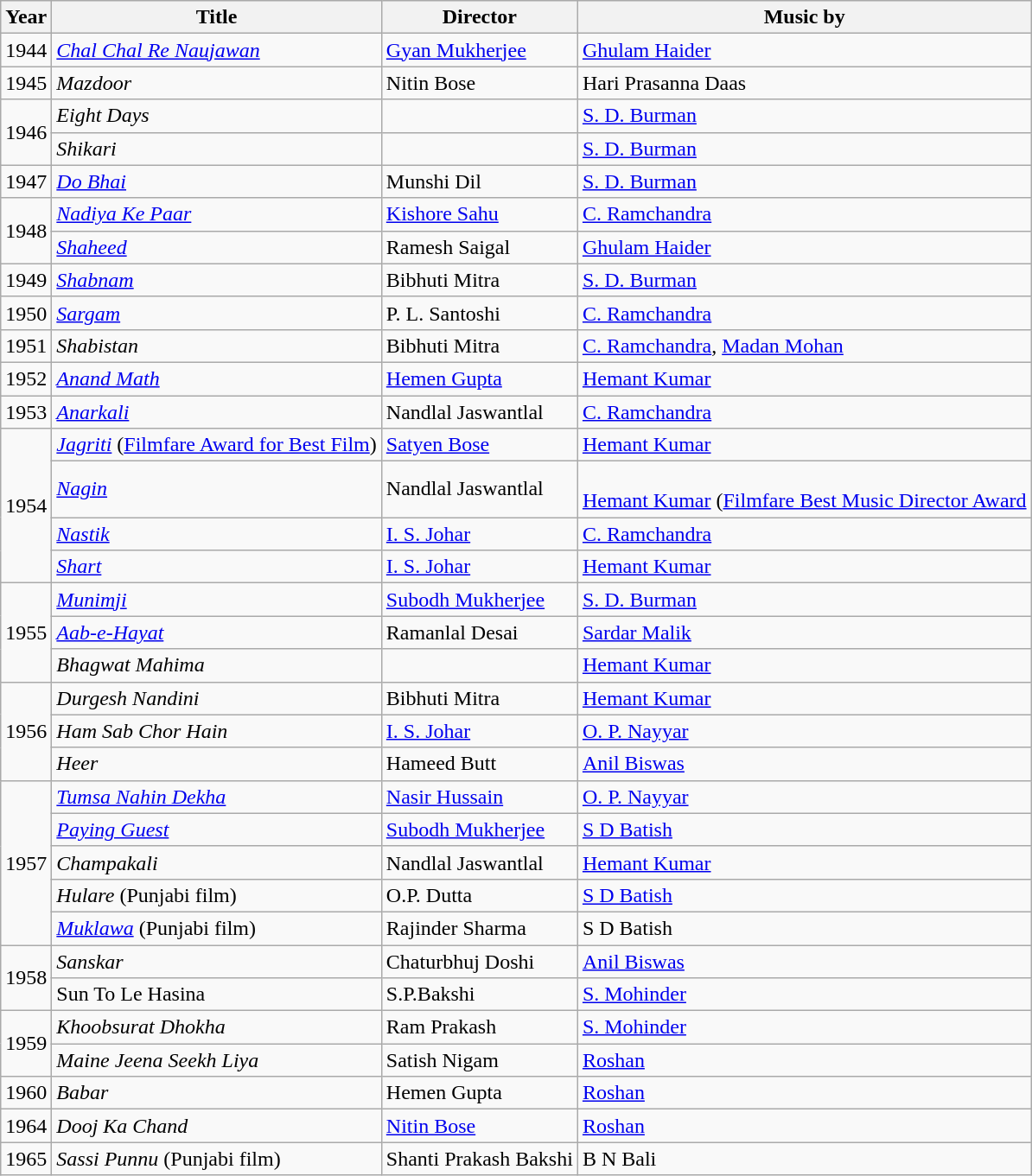<table class="sortable wikitable collapsible">
<tr>
<th>Year</th>
<th>Title</th>
<th>Director</th>
<th>Music by</th>
</tr>
<tr>
<td rowspan="1">1944</td>
<td><em><a href='#'>Chal Chal Re Naujawan</a></em></td>
<td><a href='#'>Gyan Mukherjee</a></td>
<td><a href='#'>Ghulam Haider</a></td>
</tr>
<tr>
<td>1945</td>
<td><em>Mazdoor</em></td>
<td>Nitin Bose</td>
<td>Hari Prasanna Daas</td>
</tr>
<tr>
<td rowspan="2">1946</td>
<td><em>Eight Days</em></td>
<td></td>
<td><a href='#'>S. D. Burman</a></td>
</tr>
<tr>
<td><em>Shikari</em></td>
<td></td>
<td><a href='#'>S. D. Burman</a></td>
</tr>
<tr>
<td>1947</td>
<td><em><a href='#'>Do Bhai</a></em></td>
<td>Munshi Dil</td>
<td><a href='#'>S. D. Burman</a></td>
</tr>
<tr>
<td rowspan="2">1948</td>
<td><em><a href='#'>Nadiya Ke Paar</a></em></td>
<td><a href='#'>Kishore Sahu</a></td>
<td><a href='#'>C. Ramchandra</a></td>
</tr>
<tr>
<td><em><a href='#'>Shaheed</a></em></td>
<td>Ramesh Saigal</td>
<td><a href='#'>Ghulam Haider</a></td>
</tr>
<tr>
<td>1949</td>
<td><em><a href='#'>Shabnam</a></em></td>
<td>Bibhuti Mitra</td>
<td><a href='#'>S. D. Burman</a></td>
</tr>
<tr>
<td>1950</td>
<td><em><a href='#'>Sargam</a></em></td>
<td>P. L. Santoshi</td>
<td><a href='#'>C. Ramchandra</a></td>
</tr>
<tr>
<td>1951</td>
<td><em>Shabistan</em></td>
<td>Bibhuti Mitra</td>
<td><a href='#'>C. Ramchandra</a>, <a href='#'>Madan Mohan</a></td>
</tr>
<tr>
<td>1952</td>
<td><em><a href='#'>Anand Math</a></em></td>
<td><a href='#'>Hemen Gupta</a></td>
<td><a href='#'>Hemant Kumar</a></td>
</tr>
<tr>
<td>1953</td>
<td><em><a href='#'>Anarkali</a></em></td>
<td>Nandlal Jaswantlal</td>
<td><a href='#'>C. Ramchandra</a></td>
</tr>
<tr>
<td rowspan="4">1954</td>
<td><em><a href='#'>Jagriti</a></em> (<a href='#'>Filmfare Award for Best Film</a>)</td>
<td><a href='#'>Satyen Bose</a></td>
<td><a href='#'>Hemant Kumar</a></td>
</tr>
<tr>
<td><em><a href='#'>Nagin</a></em></td>
<td>Nandlal Jaswantlal</td>
<td><br><a href='#'>Hemant Kumar</a> (<a href='#'>Filmfare Best Music Director Award</a></td>
</tr>
<tr>
<td><em><a href='#'>Nastik</a></em></td>
<td><a href='#'>I. S. Johar</a></td>
<td><a href='#'>C. Ramchandra</a></td>
</tr>
<tr>
<td><em><a href='#'>Shart</a></em></td>
<td><a href='#'>I. S. Johar</a></td>
<td><a href='#'>Hemant Kumar</a></td>
</tr>
<tr>
<td rowspan="3">1955</td>
<td><em><a href='#'>Munimji</a></em></td>
<td><a href='#'>Subodh Mukherjee</a></td>
<td><a href='#'>S. D. Burman</a></td>
</tr>
<tr>
<td><em><a href='#'>Aab-e-Hayat</a></em></td>
<td>Ramanlal Desai</td>
<td><a href='#'>Sardar Malik</a></td>
</tr>
<tr>
<td><em>Bhagwat Mahima</em></td>
<td></td>
<td><a href='#'>Hemant Kumar</a></td>
</tr>
<tr>
<td rowspan="3">1956</td>
<td><em>Durgesh Nandini</em></td>
<td>Bibhuti Mitra</td>
<td><a href='#'>Hemant Kumar</a></td>
</tr>
<tr>
<td><em>Ham Sab Chor Hain</em></td>
<td><a href='#'>I. S. Johar</a></td>
<td><a href='#'>O. P. Nayyar</a></td>
</tr>
<tr>
<td><em>Heer</em></td>
<td>Hameed Butt</td>
<td><a href='#'>Anil Biswas</a></td>
</tr>
<tr>
<td rowspan="5">1957</td>
<td><a href='#'><em>Tumsa Nahin Dekha</em></a></td>
<td><a href='#'>Nasir Hussain</a></td>
<td><a href='#'>O. P. Nayyar</a></td>
</tr>
<tr>
<td><em><a href='#'>Paying Guest</a></em></td>
<td><a href='#'>Subodh Mukherjee</a></td>
<td><a href='#'>S D Batish</a></td>
</tr>
<tr>
<td><em>Champakali</em></td>
<td>Nandlal Jaswantlal</td>
<td><a href='#'>Hemant Kumar</a></td>
</tr>
<tr>
<td><em>Hulare</em> (Punjabi film)</td>
<td>O.P. Dutta</td>
<td><a href='#'>S D Batish</a></td>
</tr>
<tr>
<td><em><a href='#'>Muklawa</a></em> (Punjabi film)</td>
<td>Rajinder Sharma</td>
<td>S D Batish</td>
</tr>
<tr>
<td rowspan="2">1958</td>
<td><em>Sanskar</em></td>
<td>Chaturbhuj Doshi</td>
<td><a href='#'>Anil Biswas</a></td>
</tr>
<tr>
<td>Sun To Le Hasina</td>
<td>S.P.Bakshi</td>
<td><a href='#'>S. Mohinder</a></td>
</tr>
<tr>
<td rowspan="2">1959</td>
<td><em>Khoobsurat Dhokha</em></td>
<td>Ram Prakash</td>
<td><a href='#'>S. Mohinder</a></td>
</tr>
<tr>
<td><em>Maine Jeena Seekh Liya</em></td>
<td>Satish Nigam</td>
<td><a href='#'>Roshan</a></td>
</tr>
<tr>
<td>1960</td>
<td><em>Babar</em></td>
<td>Hemen Gupta</td>
<td><a href='#'>Roshan</a></td>
</tr>
<tr>
<td>1964</td>
<td><em>Dooj Ka Chand</em></td>
<td><a href='#'>Nitin Bose</a></td>
<td><a href='#'>Roshan</a></td>
</tr>
<tr>
<td>1965</td>
<td><em>Sassi Punnu</em> (Punjabi film)</td>
<td>Shanti Prakash Bakshi</td>
<td>B N Bali</td>
</tr>
</table>
